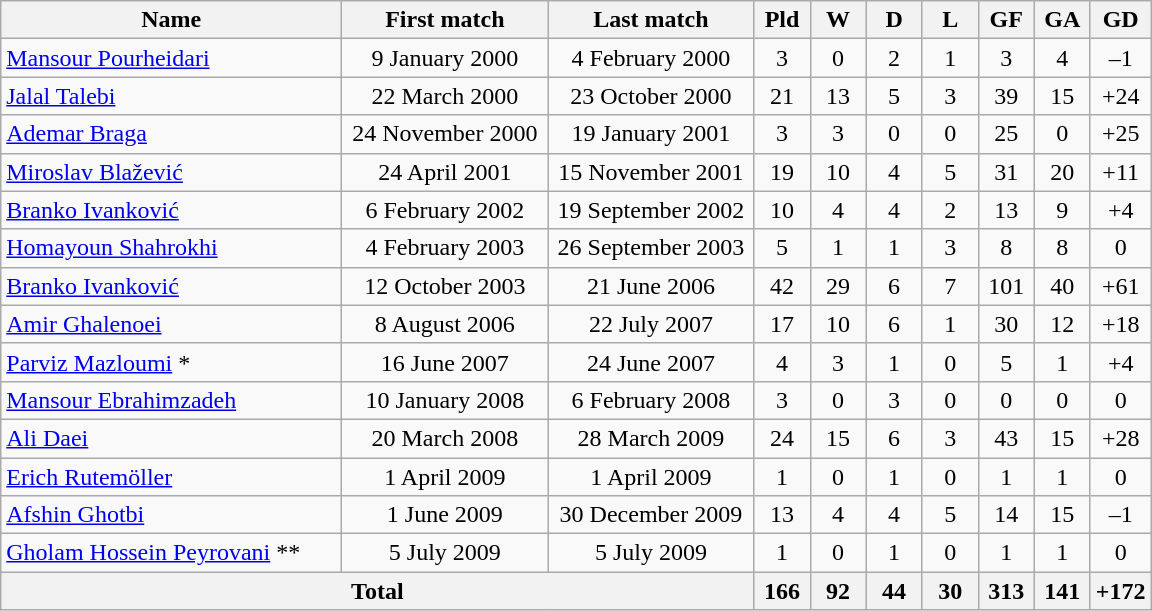<table class="wikitable" style="text-align: center;">
<tr>
<th width=220>Name</th>
<th width=130>First match</th>
<th width=130>Last match</th>
<th width=30>Pld</th>
<th width=30>W</th>
<th width=30>D</th>
<th width=30>L</th>
<th width=30>GF</th>
<th width=30>GA</th>
<th width=30>GD</th>
</tr>
<tr>
<td align="left"> <a href='#'>Mansour Pourheidari</a></td>
<td>9 January 2000</td>
<td>4 February 2000</td>
<td>3</td>
<td>0</td>
<td>2</td>
<td>1</td>
<td>3</td>
<td>4</td>
<td>–1</td>
</tr>
<tr>
<td align="left"> <a href='#'>Jalal Talebi</a></td>
<td>22 March 2000</td>
<td>23 October 2000</td>
<td>21</td>
<td>13</td>
<td>5</td>
<td>3</td>
<td>39</td>
<td>15</td>
<td>+24</td>
</tr>
<tr>
<td align="left"> <a href='#'>Ademar Braga</a></td>
<td>24 November 2000</td>
<td>19 January 2001</td>
<td>3</td>
<td>3</td>
<td>0</td>
<td>0</td>
<td>25</td>
<td>0</td>
<td>+25</td>
</tr>
<tr>
<td align="left"> <a href='#'>Miroslav Blažević</a></td>
<td>24 April 2001</td>
<td>15 November 2001</td>
<td>19</td>
<td>10</td>
<td>4</td>
<td>5</td>
<td>31</td>
<td>20</td>
<td>+11</td>
</tr>
<tr>
<td align="left"> <a href='#'>Branko Ivanković</a></td>
<td>6 February 2002</td>
<td>19 September 2002</td>
<td>10</td>
<td>4</td>
<td>4</td>
<td>2</td>
<td>13</td>
<td>9</td>
<td>+4</td>
</tr>
<tr>
<td align="left"> <a href='#'>Homayoun Shahrokhi</a></td>
<td>4 February 2003</td>
<td>26 September 2003</td>
<td>5</td>
<td>1</td>
<td>1</td>
<td>3</td>
<td>8</td>
<td>8</td>
<td>0</td>
</tr>
<tr>
<td align="left"> <a href='#'>Branko Ivanković</a></td>
<td>12 October 2003</td>
<td>21 June 2006</td>
<td>42</td>
<td>29</td>
<td>6</td>
<td>7</td>
<td>101</td>
<td>40</td>
<td>+61</td>
</tr>
<tr>
<td align="left"> <a href='#'>Amir Ghalenoei</a></td>
<td>8 August 2006</td>
<td>22 July 2007</td>
<td>17</td>
<td>10</td>
<td>6</td>
<td>1</td>
<td>30</td>
<td>12</td>
<td>+18</td>
</tr>
<tr>
<td align="left"> <a href='#'>Parviz Mazloumi</a> *</td>
<td>16 June 2007</td>
<td>24 June 2007</td>
<td>4</td>
<td>3</td>
<td>1</td>
<td>0</td>
<td>5</td>
<td>1</td>
<td>+4</td>
</tr>
<tr>
<td align="left"> <a href='#'>Mansour Ebrahimzadeh</a></td>
<td>10 January 2008</td>
<td>6 February 2008</td>
<td>3</td>
<td>0</td>
<td>3</td>
<td>0</td>
<td>0</td>
<td>0</td>
<td>0</td>
</tr>
<tr>
<td align="left"> <a href='#'>Ali Daei</a></td>
<td>20 March 2008</td>
<td>28 March 2009</td>
<td>24</td>
<td>15</td>
<td>6</td>
<td>3</td>
<td>43</td>
<td>15</td>
<td>+28</td>
</tr>
<tr>
<td align="left"> <a href='#'>Erich Rutemöller</a></td>
<td>1 April 2009</td>
<td>1 April 2009</td>
<td>1</td>
<td>0</td>
<td>1</td>
<td>0</td>
<td>1</td>
<td>1</td>
<td>0</td>
</tr>
<tr>
<td align="left"> <a href='#'>Afshin Ghotbi</a></td>
<td>1 June 2009</td>
<td>30 December 2009</td>
<td>13</td>
<td>4</td>
<td>4</td>
<td>5</td>
<td>14</td>
<td>15</td>
<td>–1</td>
</tr>
<tr>
<td align="left"> <a href='#'>Gholam Hossein Peyrovani</a> **</td>
<td>5 July 2009</td>
<td>5 July 2009</td>
<td>1</td>
<td>0</td>
<td>1</td>
<td>0</td>
<td>1</td>
<td>1</td>
<td>0</td>
</tr>
<tr>
<th colspan=3>Total</th>
<th>166</th>
<th>92</th>
<th>44</th>
<th>30</th>
<th>313</th>
<th>141</th>
<th>+172</th>
</tr>
</table>
